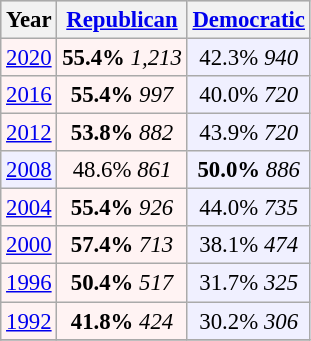<table class="wikitable sortable" style="margin: 1em 1em 1em 0; font-size: 95%;">
<tr bgcolor="lightgrey">
<th>Year</th>
<th><a href='#'>Republican</a></th>
<th><a href='#'>Democratic</a></th>
</tr>
<tr>
<td align="center" bgcolor="#fff3f3"><a href='#'>2020</a></td>
<td align="center" bgcolor="#fff3f3"><strong>55.4%</strong> <em>1,213</em></td>
<td align="center" bgcolor="#f0f0ff">42.3% <em>940</em></td>
</tr>
<tr>
<td align="center" bgcolor="#fff3f3"><a href='#'>2016</a></td>
<td align="center" bgcolor="#fff3f3"><strong>55.4%</strong> <em>997</em></td>
<td align="center" bgcolor="#f0f0ff">40.0% <em>720</em></td>
</tr>
<tr>
<td align="center" bgcolor="#fff3f3"><a href='#'>2012</a></td>
<td align="center" bgcolor="#fff3f3"><strong>53.8%</strong> <em>882</em></td>
<td align="center" bgcolor="#f0f0ff">43.9% <em>720</em></td>
</tr>
<tr>
<td align="center" bgcolor="#f0f0ff"><a href='#'>2008</a></td>
<td align="center" bgcolor="#fff3f3">48.6% <em>861</em></td>
<td align="center" bgcolor="#f0f0ff"><strong>50.0%</strong> <em>886</em></td>
</tr>
<tr>
<td align="center" bgcolor="#fff3f3"><a href='#'>2004</a></td>
<td align="center" bgcolor="#fff3f3"><strong>55.4%</strong> <em>926</em></td>
<td align="center" bgcolor="#f0f0ff">44.0% <em>735</em></td>
</tr>
<tr>
<td align="center" bgcolor="#fff3f3"><a href='#'>2000</a></td>
<td align="center" bgcolor="#fff3f3"><strong>57.4%</strong> <em>713</em></td>
<td align="center" bgcolor="#f0f0ff">38.1% <em>474</em></td>
</tr>
<tr>
<td align="center" bgcolor="#fff3f3"><a href='#'>1996</a></td>
<td align="center" bgcolor="#fff3f3"><strong>50.4%</strong> <em>517</em></td>
<td align="center" bgcolor="#f0f0ff">31.7% <em>325</em></td>
</tr>
<tr>
<td align="center" bgcolor="#fff3f3"><a href='#'>1992</a></td>
<td align="center" bgcolor="#fff3f3"><strong>41.8%</strong> <em>424</em></td>
<td align="center" bgcolor="#f0f0ff">30.2% <em>306</em></td>
</tr>
<tr>
</tr>
</table>
